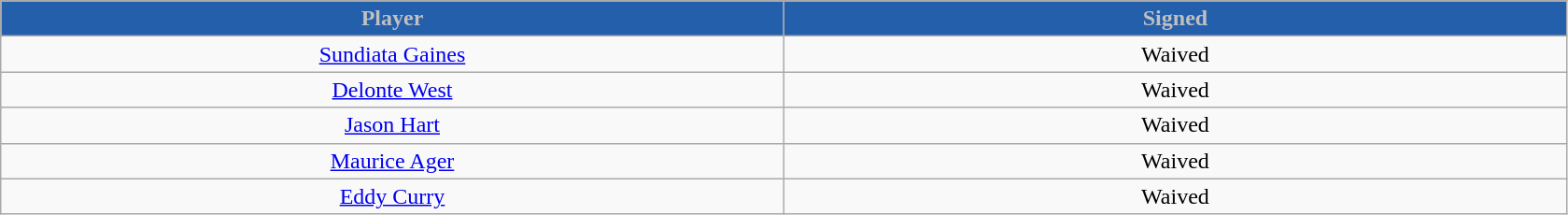<table class="wikitable sortable sortable">
<tr>
<th style="background:#245FAC; color:#C0C0C0" width="10%">Player</th>
<th style="background:#245FAC; color:#C0C0C0" width="10%">Signed</th>
</tr>
<tr style="text-align: center">
<td><a href='#'>Sundiata Gaines</a></td>
<td>Waived</td>
</tr>
<tr style="text-align: center">
<td><a href='#'>Delonte West</a></td>
<td>Waived</td>
</tr>
<tr style="text-align: center">
<td><a href='#'>Jason Hart</a></td>
<td>Waived</td>
</tr>
<tr style="text-align: center">
<td><a href='#'>Maurice Ager</a></td>
<td>Waived</td>
</tr>
<tr style="text-align: center">
<td><a href='#'>Eddy Curry</a></td>
<td>Waived</td>
</tr>
</table>
